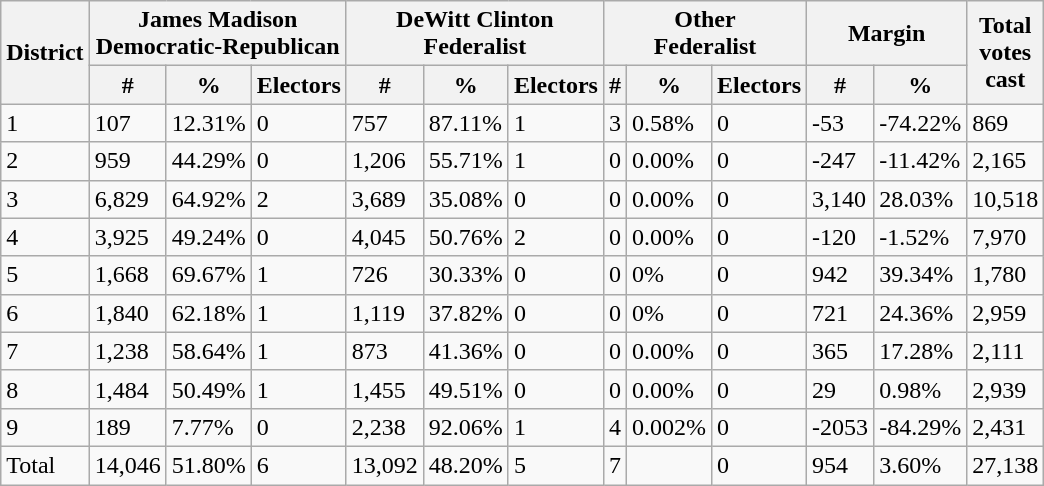<table class="wikitable sortable">
<tr>
<th rowspan="2">District</th>
<th colspan="3" >James Madison<br>Democratic-Republican</th>
<th colspan="3" >DeWitt Clinton<br>Federalist</th>
<th colspan="3" >Other<br>Federalist</th>
<th colspan="2">Margin</th>
<th rowspan="2">Total<br>votes<br>cast</th>
</tr>
<tr>
<th>#</th>
<th>%</th>
<th>Electors</th>
<th>#</th>
<th>%</th>
<th>Electors</th>
<th>#</th>
<th>%</th>
<th>Electors</th>
<th>#</th>
<th>%</th>
</tr>
<tr>
<td>1</td>
<td>107</td>
<td>12.31%</td>
<td>0</td>
<td>757</td>
<td>87.11%</td>
<td>1</td>
<td>3</td>
<td>0.58%</td>
<td>0</td>
<td>-53</td>
<td>-74.22%</td>
<td>869</td>
</tr>
<tr>
<td>2</td>
<td>959</td>
<td>44.29%</td>
<td>0</td>
<td>1,206</td>
<td>55.71%</td>
<td>1</td>
<td>0</td>
<td>0.00%</td>
<td>0</td>
<td>-247</td>
<td>-11.42%</td>
<td>2,165</td>
</tr>
<tr>
<td>3</td>
<td>6,829</td>
<td>64.92%</td>
<td>2</td>
<td>3,689</td>
<td>35.08%</td>
<td>0</td>
<td>0</td>
<td>0.00%</td>
<td>0</td>
<td>3,140</td>
<td>28.03%</td>
<td>10,518</td>
</tr>
<tr>
<td>4</td>
<td>3,925</td>
<td>49.24%</td>
<td>0</td>
<td>4,045</td>
<td>50.76%</td>
<td>2</td>
<td>0</td>
<td>0.00%</td>
<td>0</td>
<td>-120</td>
<td>-1.52%</td>
<td>7,970</td>
</tr>
<tr>
<td>5</td>
<td>1,668</td>
<td>69.67%</td>
<td>1</td>
<td>726</td>
<td>30.33%</td>
<td>0</td>
<td>0</td>
<td>0%</td>
<td>0</td>
<td>942</td>
<td>39.34%</td>
<td>1,780</td>
</tr>
<tr>
<td>6</td>
<td>1,840</td>
<td>62.18%</td>
<td>1</td>
<td>1,119</td>
<td>37.82%</td>
<td>0</td>
<td>0</td>
<td>0%</td>
<td>0</td>
<td>721</td>
<td>24.36%</td>
<td>2,959</td>
</tr>
<tr>
<td>7</td>
<td>1,238</td>
<td>58.64%</td>
<td>1</td>
<td>873</td>
<td>41.36%</td>
<td>0</td>
<td>0</td>
<td>0.00%</td>
<td>0</td>
<td>365</td>
<td>17.28%</td>
<td>2,111</td>
</tr>
<tr>
<td>8</td>
<td>1,484</td>
<td>50.49%</td>
<td>1</td>
<td>1,455</td>
<td>49.51%</td>
<td>0</td>
<td>0</td>
<td>0.00%</td>
<td>0</td>
<td>29</td>
<td>0.98%</td>
<td>2,939</td>
</tr>
<tr>
<td>9</td>
<td>189</td>
<td>7.77%</td>
<td>0</td>
<td>2,238</td>
<td>92.06%</td>
<td>1</td>
<td>4</td>
<td>0.002%</td>
<td>0</td>
<td>-2053</td>
<td>-84.29%</td>
<td>2,431</td>
</tr>
<tr>
<td>Total</td>
<td>14,046</td>
<td>51.80%</td>
<td>6</td>
<td>13,092</td>
<td>48.20%</td>
<td>5</td>
<td>7</td>
<td></td>
<td>0</td>
<td>954</td>
<td>3.60%</td>
<td>27,138</td>
</tr>
</table>
